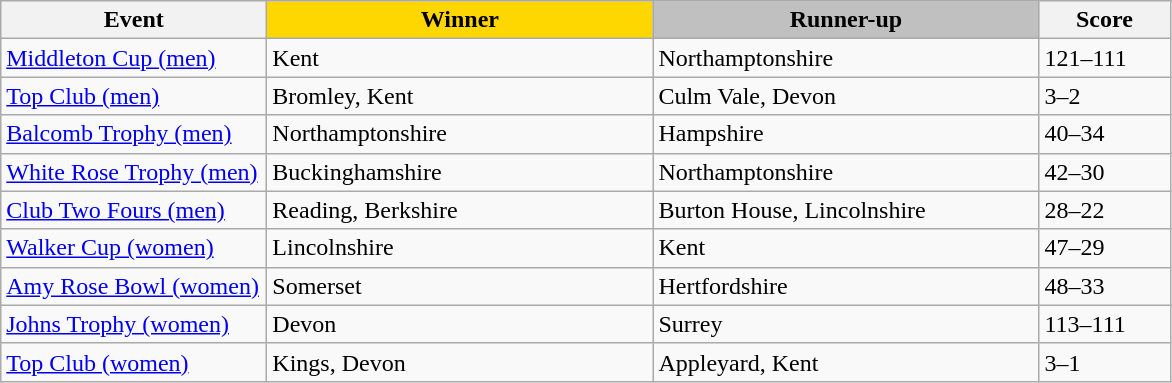<table class="wikitable" style="font-size: 100%">
<tr>
<th width=170>Event</th>
<th width=250 style="background-color: gold;">Winner</th>
<th width=250 style="background-color: silver;">Runner-up</th>
<th width=80>Score</th>
</tr>
<tr>
<td><a href='#'>Middleton Cup (men)</a></td>
<td>Kent</td>
<td>Northamptonshire</td>
<td>121–111</td>
</tr>
<tr>
<td><a href='#'>Top Club (men)</a></td>
<td>Bromley, Kent</td>
<td>Culm Vale, Devon</td>
<td>3–2</td>
</tr>
<tr>
<td><a href='#'>Balcomb Trophy (men)</a></td>
<td>Northamptonshire</td>
<td>Hampshire</td>
<td>40–34</td>
</tr>
<tr>
<td><a href='#'>White Rose Trophy (men)</a></td>
<td>Buckinghamshire</td>
<td>Northamptonshire</td>
<td>42–30</td>
</tr>
<tr>
<td><a href='#'>Club Two Fours (men)</a></td>
<td>Reading, Berkshire</td>
<td>Burton House, Lincolnshire</td>
<td>28–22</td>
</tr>
<tr>
<td><a href='#'>Walker Cup (women)</a></td>
<td>Lincolnshire</td>
<td>Kent</td>
<td>47–29</td>
</tr>
<tr>
<td><a href='#'>Amy Rose Bowl (women)</a></td>
<td>Somerset</td>
<td>Hertfordshire</td>
<td>48–33</td>
</tr>
<tr>
<td><a href='#'>Johns Trophy (women)</a></td>
<td>Devon</td>
<td>Surrey</td>
<td>113–111</td>
</tr>
<tr>
<td><a href='#'>Top Club (women)</a></td>
<td>Kings, Devon</td>
<td>Appleyard, Kent</td>
<td>3–1</td>
</tr>
</table>
